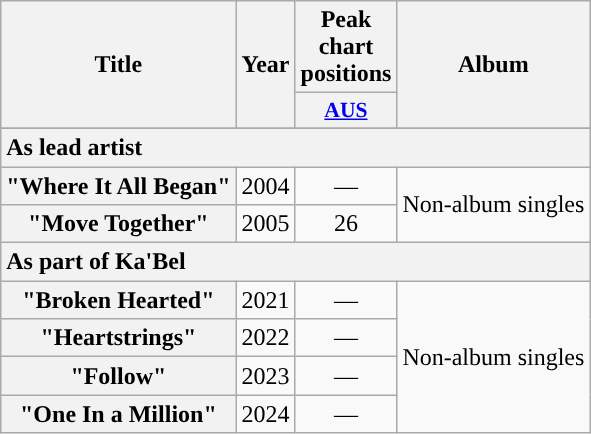<table class="wikitable plainrowheaders" style="text-align:center;">
<tr>
<th scope="col" rowspan="2">Title</th>
<th scope="col" rowspan="2">Year</th>
<th scope="col" colspan="1">Peak chart positions</th>
<th scope="col" rowspan="2">Album</th>
</tr>
<tr>
<th scope="col" style="width:3em;font-size:90%;"><a href='#'>AUS</a><br></th>
</tr>
<tr>
</tr>
<tr>
<th colspan=4 style="text-align:left">As lead artist</th>
</tr>
<tr>
<th scope="row">"Where It All Began"</th>
<td>2004</td>
<td>—</td>
<td rowspan="2">Non-album singles</td>
</tr>
<tr>
<th scope="row">"Move Together"</th>
<td>2005</td>
<td>26</td>
</tr>
<tr>
<th colspan=4 style="text-align:left">As part of Ka'Bel</th>
</tr>
<tr>
<th scope="row">"Broken Hearted"</th>
<td>2021</td>
<td>—</td>
<td rowspan="4">Non-album singles</td>
</tr>
<tr>
<th scope="row">"Heartstrings"</th>
<td>2022</td>
<td>—</td>
</tr>
<tr>
<th scope="row">"Follow"</th>
<td>2023</td>
<td>—</td>
</tr>
<tr>
<th scope="row">"One In a Million"</th>
<td>2024</td>
<td>—</td>
</tr>
</table>
